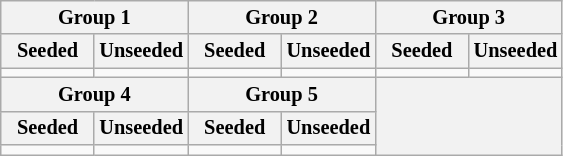<table class="wikitable" style="font-size:85%">
<tr>
<th colspan=2>Group 1</th>
<th colspan=2>Group 2</th>
<th colspan=2>Group 3</th>
</tr>
<tr>
<th width=16.67%>Seeded</th>
<th width=16.67%>Unseeded</th>
<th width=16.67%>Seeded</th>
<th width=16.67%>Unseeded</th>
<th width=16.67%>Seeded</th>
<th width=16.67%>Unseeded</th>
</tr>
<tr>
<td valign=top></td>
<td valign=top></td>
<td valign=top></td>
<td valign=top></td>
<td valign=top></td>
<td valign=top></td>
</tr>
<tr>
<th colspan=2>Group 4</th>
<th colspan=2>Group 5</th>
<th rowspan=3 colspan=2></th>
</tr>
<tr>
<th>Seeded</th>
<th>Unseeded</th>
<th>Seeded</th>
<th>Unseeded</th>
</tr>
<tr>
<td valign=top></td>
<td valign=top></td>
<td valign=top></td>
<td valign=top></td>
</tr>
</table>
